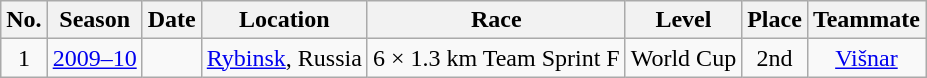<table class="wikitable sortable" style="text-align: center;">
<tr>
<th scope="col">No.</th>
<th scope="col">Season</th>
<th scope="col">Date</th>
<th scope="col">Location</th>
<th scope="col">Race</th>
<th scope="col">Level</th>
<th scope="col">Place</th>
<th scope="col">Teammate</th>
</tr>
<tr>
<td>1</td>
<td><a href='#'>2009–10</a></td>
<td style="text-align: right;"></td>
<td style="text-align: left;"> <a href='#'>Rybinsk</a>, Russia</td>
<td>6 × 1.3 km Team Sprint F</td>
<td>World Cup</td>
<td>2nd</td>
<td><a href='#'>Višnar</a></td>
</tr>
</table>
